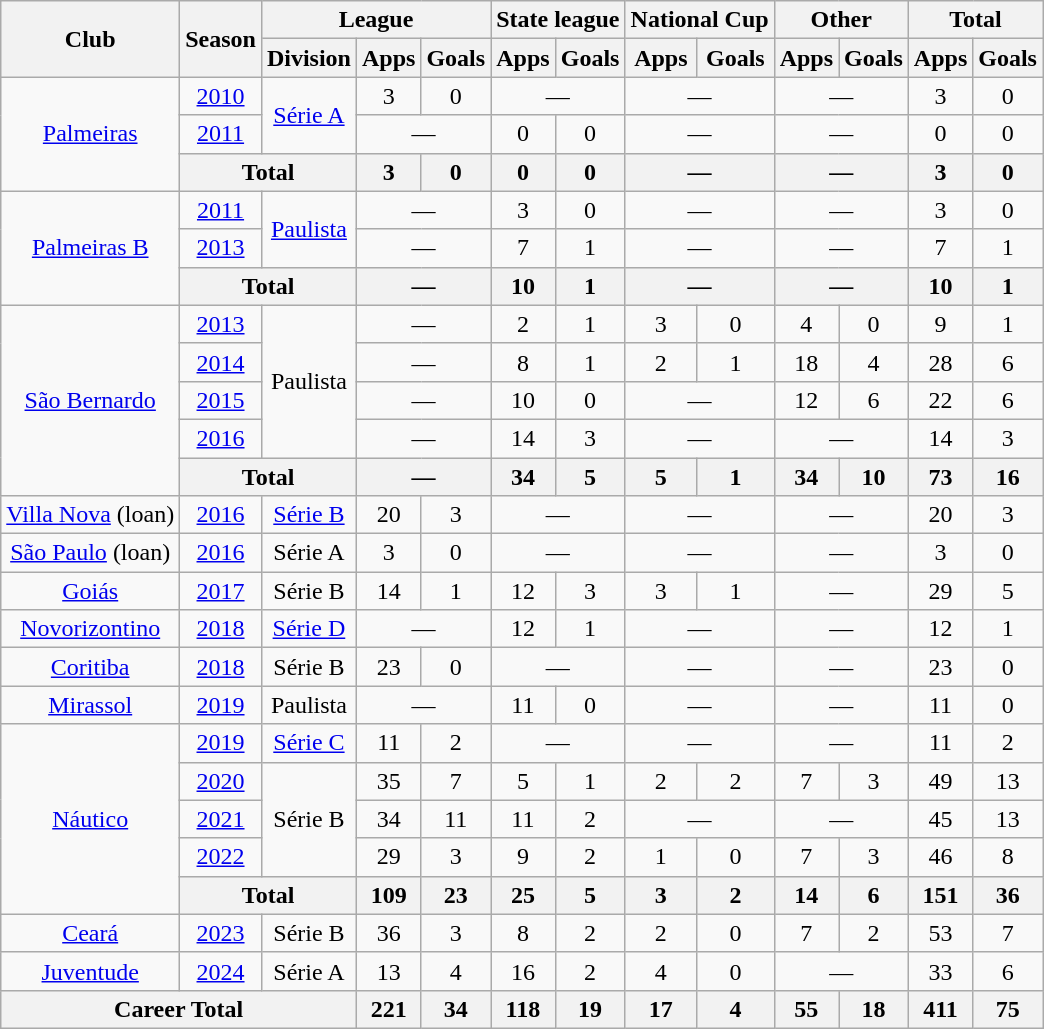<table class="wikitable" style="text-align: center">
<tr>
<th rowspan="2">Club</th>
<th rowspan="2">Season</th>
<th colspan="3">League</th>
<th colspan="2">State league</th>
<th colspan="2">National Cup</th>
<th colspan="2">Other</th>
<th colspan="2">Total</th>
</tr>
<tr>
<th>Division</th>
<th>Apps</th>
<th>Goals</th>
<th>Apps</th>
<th>Goals</th>
<th>Apps</th>
<th>Goals</th>
<th>Apps</th>
<th>Goals</th>
<th>Apps</th>
<th>Goals</th>
</tr>
<tr>
<td rowspan="3"><a href='#'>Palmeiras</a></td>
<td><a href='#'>2010</a></td>
<td rowspan="2"><a href='#'>Série A</a></td>
<td>3</td>
<td>0</td>
<td colspan="2">—</td>
<td colspan="2">—</td>
<td colspan="2">—</td>
<td>3</td>
<td>0</td>
</tr>
<tr>
<td><a href='#'>2011</a></td>
<td colspan="2">—</td>
<td>0</td>
<td>0</td>
<td colspan="2">—</td>
<td colspan="2">—</td>
<td>0</td>
<td>0</td>
</tr>
<tr>
<th colspan="2">Total</th>
<th>3</th>
<th>0</th>
<th>0</th>
<th>0</th>
<th colspan="2">—</th>
<th colspan="2">—</th>
<th>3</th>
<th>0</th>
</tr>
<tr>
<td rowspan="3"><a href='#'>Palmeiras B</a></td>
<td><a href='#'>2011</a></td>
<td rowspan="2"><a href='#'>Paulista</a></td>
<td colspan="2">—</td>
<td>3</td>
<td>0</td>
<td colspan="2">—</td>
<td colspan="2">—</td>
<td>3</td>
<td>0</td>
</tr>
<tr>
<td><a href='#'>2013</a></td>
<td colspan="2">—</td>
<td>7</td>
<td>1</td>
<td colspan="2">—</td>
<td colspan="2">—</td>
<td>7</td>
<td>1</td>
</tr>
<tr>
<th colspan="2">Total</th>
<th colspan="2">—</th>
<th>10</th>
<th>1</th>
<th colspan="2">—</th>
<th colspan="2">—</th>
<th>10</th>
<th>1</th>
</tr>
<tr>
<td rowspan="5"><a href='#'>São Bernardo</a></td>
<td><a href='#'>2013</a></td>
<td rowspan="4">Paulista</td>
<td colspan="2">—</td>
<td>2</td>
<td>1</td>
<td>3</td>
<td>0</td>
<td>4</td>
<td>0</td>
<td>9</td>
<td>1</td>
</tr>
<tr>
<td><a href='#'>2014</a></td>
<td colspan="2">—</td>
<td>8</td>
<td>1</td>
<td>2</td>
<td>1</td>
<td>18</td>
<td>4</td>
<td>28</td>
<td>6</td>
</tr>
<tr>
<td><a href='#'>2015</a></td>
<td colspan="2">—</td>
<td>10</td>
<td>0</td>
<td colspan="2">—</td>
<td>12</td>
<td>6</td>
<td>22</td>
<td>6</td>
</tr>
<tr>
<td><a href='#'>2016</a></td>
<td colspan="2">—</td>
<td>14</td>
<td>3</td>
<td colspan="2">—</td>
<td colspan="2">—</td>
<td>14</td>
<td>3</td>
</tr>
<tr>
<th colspan="2">Total</th>
<th colspan="2">—</th>
<th>34</th>
<th>5</th>
<th>5</th>
<th>1</th>
<th>34</th>
<th>10</th>
<th>73</th>
<th>16</th>
</tr>
<tr>
<td><a href='#'>Villa Nova</a> (loan)</td>
<td><a href='#'>2016</a></td>
<td><a href='#'>Série B</a></td>
<td>20</td>
<td>3</td>
<td colspan="2">—</td>
<td colspan="2">—</td>
<td colspan="2">—</td>
<td>20</td>
<td>3</td>
</tr>
<tr>
<td><a href='#'>São Paulo</a> (loan)</td>
<td><a href='#'>2016</a></td>
<td>Série A</td>
<td>3</td>
<td>0</td>
<td colspan="2">—</td>
<td colspan="2">—</td>
<td colspan="2">—</td>
<td>3</td>
<td>0</td>
</tr>
<tr>
<td><a href='#'>Goiás</a></td>
<td><a href='#'>2017</a></td>
<td>Série B</td>
<td>14</td>
<td>1</td>
<td>12</td>
<td>3</td>
<td>3</td>
<td>1</td>
<td colspan="2">—</td>
<td>29</td>
<td>5</td>
</tr>
<tr>
<td><a href='#'>Novorizontino</a></td>
<td><a href='#'>2018</a></td>
<td><a href='#'>Série D</a></td>
<td colspan="2">—</td>
<td>12</td>
<td>1</td>
<td colspan="2">—</td>
<td colspan="2">—</td>
<td>12</td>
<td>1</td>
</tr>
<tr>
<td><a href='#'>Coritiba</a></td>
<td><a href='#'>2018</a></td>
<td>Série B</td>
<td>23</td>
<td>0</td>
<td colspan="2">—</td>
<td colspan="2">—</td>
<td colspan="2">—</td>
<td>23</td>
<td>0</td>
</tr>
<tr>
<td><a href='#'>Mirassol</a></td>
<td><a href='#'>2019</a></td>
<td>Paulista</td>
<td colspan="2">—</td>
<td>11</td>
<td>0</td>
<td colspan="2">—</td>
<td colspan="2">—</td>
<td>11</td>
<td>0</td>
</tr>
<tr>
<td rowspan="5"><a href='#'>Náutico</a></td>
<td><a href='#'>2019</a></td>
<td><a href='#'>Série C</a></td>
<td>11</td>
<td>2</td>
<td colspan="2">—</td>
<td colspan="2">—</td>
<td colspan="2">—</td>
<td>11</td>
<td>2</td>
</tr>
<tr>
<td><a href='#'>2020</a></td>
<td rowspan="3">Série B</td>
<td>35</td>
<td>7</td>
<td>5</td>
<td>1</td>
<td>2</td>
<td>2</td>
<td>7</td>
<td>3</td>
<td>49</td>
<td>13</td>
</tr>
<tr>
<td><a href='#'>2021</a></td>
<td>34</td>
<td>11</td>
<td>11</td>
<td>2</td>
<td colspan="2">—</td>
<td colspan="2">—</td>
<td>45</td>
<td>13</td>
</tr>
<tr>
<td><a href='#'>2022</a></td>
<td>29</td>
<td>3</td>
<td>9</td>
<td>2</td>
<td>1</td>
<td>0</td>
<td>7</td>
<td>3</td>
<td>46</td>
<td>8</td>
</tr>
<tr>
<th colspan="2">Total</th>
<th>109</th>
<th>23</th>
<th>25</th>
<th>5</th>
<th>3</th>
<th>2</th>
<th>14</th>
<th>6</th>
<th>151</th>
<th>36</th>
</tr>
<tr>
<td><a href='#'>Ceará</a></td>
<td><a href='#'>2023</a></td>
<td>Série B</td>
<td>36</td>
<td>3</td>
<td>8</td>
<td>2</td>
<td>2</td>
<td>0</td>
<td>7</td>
<td>2</td>
<td>53</td>
<td>7</td>
</tr>
<tr>
<td><a href='#'>Juventude</a></td>
<td><a href='#'>2024</a></td>
<td>Série A</td>
<td>13</td>
<td>4</td>
<td>16</td>
<td>2</td>
<td>4</td>
<td>0</td>
<td colspan="2">—</td>
<td>33</td>
<td>6</td>
</tr>
<tr>
<th colspan="3">Career Total</th>
<th>221</th>
<th>34</th>
<th>118</th>
<th>19</th>
<th>17</th>
<th>4</th>
<th>55</th>
<th>18</th>
<th>411</th>
<th>75</th>
</tr>
</table>
